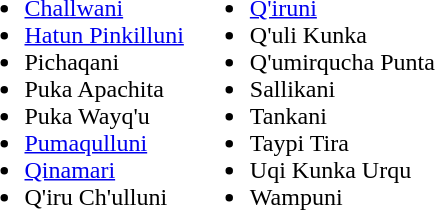<table>
<tr valign="top">
<td><br><ul><li><a href='#'>Challwani</a></li><li><a href='#'>Hatun Pinkilluni</a></li><li>Pichaqani</li><li>Puka Apachita</li><li>Puka Wayq'u</li><li><a href='#'>Pumaqulluni</a></li><li><a href='#'>Qinamari</a></li><li>Q'iru Ch'ulluni</li></ul></td>
<td><br><ul><li><a href='#'>Q'iruni</a></li><li>Q'uli Kunka</li><li>Q'umirqucha Punta</li><li>Sallikani</li><li>Tankani</li><li>Taypi Tira</li><li>Uqi Kunka Urqu</li><li>Wampuni</li></ul></td>
</tr>
</table>
